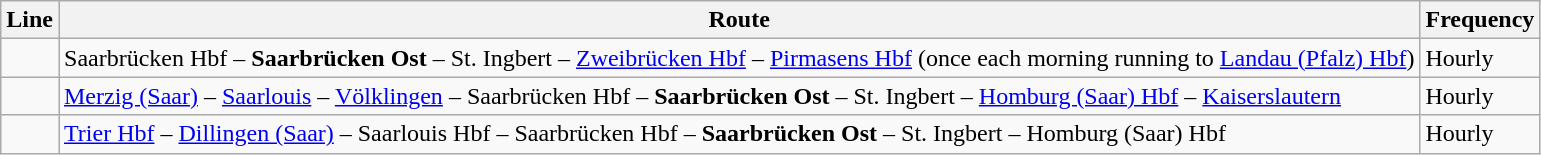<table class="wikitable">
<tr>
<th>Line</th>
<th>Route</th>
<th>Frequency</th>
</tr>
<tr>
<td></td>
<td>Saarbrücken Hbf – <strong>Saarbrücken Ost</strong> – St. Ingbert – <a href='#'>Zweibrücken Hbf</a> – <a href='#'>Pirmasens Hbf</a> (once each morning running to <a href='#'>Landau (Pfalz) Hbf</a>)</td>
<td>Hourly</td>
</tr>
<tr>
<td align="center"></td>
<td><a href='#'>Merzig (Saar)</a> – <a href='#'>Saarlouis</a> – <a href='#'>Völklingen</a> – Saarbrücken Hbf – <strong>Saarbrücken Ost</strong> – St. Ingbert – <a href='#'>Homburg (Saar) Hbf</a> – <a href='#'>Kaiserslautern</a></td>
<td>Hourly</td>
</tr>
<tr>
<td></td>
<td><a href='#'>Trier Hbf</a> – <a href='#'>Dillingen (Saar)</a> – Saarlouis Hbf – Saarbrücken Hbf – <strong>Saarbrücken Ost</strong> – St. Ingbert – Homburg (Saar) Hbf</td>
<td>Hourly</td>
</tr>
</table>
